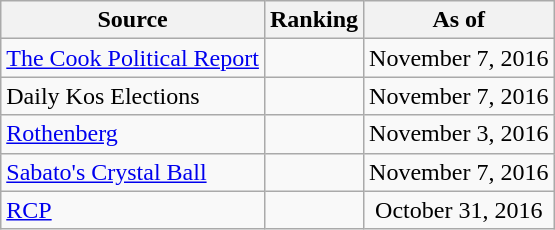<table class="wikitable" style="text-align:center">
<tr>
<th>Source</th>
<th>Ranking</th>
<th>As of</th>
</tr>
<tr>
<td align=left><a href='#'>The Cook Political Report</a></td>
<td></td>
<td>November 7, 2016</td>
</tr>
<tr>
<td align=left>Daily Kos Elections</td>
<td></td>
<td>November 7, 2016</td>
</tr>
<tr>
<td align=left><a href='#'>Rothenberg</a></td>
<td></td>
<td>November 3, 2016</td>
</tr>
<tr>
<td align=left><a href='#'>Sabato's Crystal Ball</a></td>
<td></td>
<td>November 7, 2016</td>
</tr>
<tr>
<td align="left"><a href='#'>RCP</a></td>
<td></td>
<td>October 31, 2016</td>
</tr>
</table>
